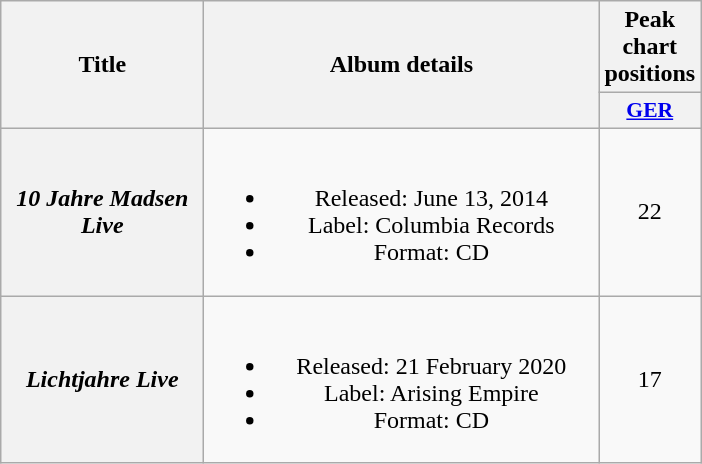<table class="wikitable plainrowheaders" style="text-align:center;" border="1">
<tr>
<th scope="col" rowspan="2" style="width:8em;">Title</th>
<th scope="col" rowspan="2" style="width:16em;">Album details</th>
<th scope="col" colspan="1">Peak chart positions</th>
</tr>
<tr>
<th scope="col" style="width:2.2em;font-size:90%;"><a href='#'>GER</a><br></th>
</tr>
<tr>
<th scope="row"><em>10 Jahre Madsen Live</em></th>
<td><br><ul><li>Released: June 13, 2014</li><li>Label: Columbia Records</li><li>Format: CD</li></ul></td>
<td>22</td>
</tr>
<tr>
<th scope="row"><em>Lichtjahre Live</em></th>
<td><br><ul><li>Released: 21 February 2020</li><li>Label: Arising Empire</li><li>Format: CD</li></ul></td>
<td>17</td>
</tr>
</table>
